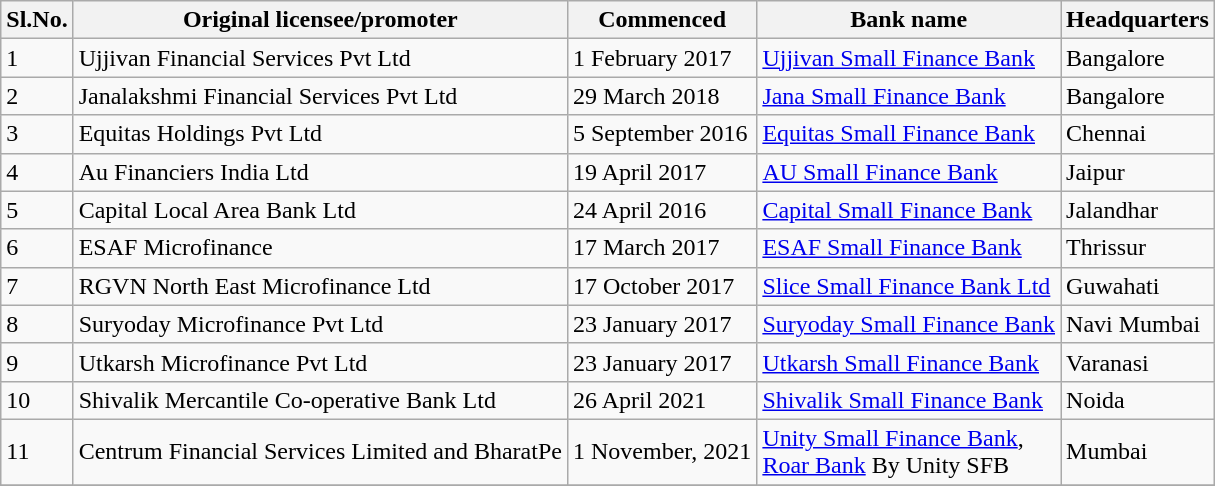<table class="wikitable sortable">
<tr>
<th><strong>Sl.No.</strong></th>
<th><strong>Original licensee/promoter</strong></th>
<th><strong>Commenced</strong></th>
<th><strong>Bank name</strong></th>
<th><strong>Headquarters</strong></th>
</tr>
<tr>
<td>1</td>
<td>Ujjivan Financial Services Pvt Ltd</td>
<td>1 February 2017</td>
<td><a href='#'>Ujjivan Small Finance Bank</a></td>
<td>Bangalore</td>
</tr>
<tr>
<td>2</td>
<td>Janalakshmi Financial Services Pvt Ltd</td>
<td>29 March 2018</td>
<td><a href='#'>Jana Small Finance Bank</a></td>
<td>Bangalore</td>
</tr>
<tr>
<td>3</td>
<td>Equitas Holdings Pvt Ltd</td>
<td>5 September 2016</td>
<td><a href='#'>Equitas Small Finance Bank</a></td>
<td>Chennai</td>
</tr>
<tr>
<td>4</td>
<td>Au Financiers India Ltd</td>
<td>19 April 2017</td>
<td><a href='#'>AU Small Finance Bank</a></td>
<td>Jaipur</td>
</tr>
<tr>
<td>5</td>
<td>Capital Local Area Bank Ltd</td>
<td>24 April 2016</td>
<td><a href='#'>Capital Small Finance Bank</a></td>
<td>Jalandhar</td>
</tr>
<tr>
<td>6</td>
<td>ESAF Microfinance</td>
<td>17 March 2017</td>
<td><a href='#'>ESAF Small Finance Bank</a></td>
<td>Thrissur</td>
</tr>
<tr>
<td>7</td>
<td>RGVN North East Microfinance Ltd</td>
<td>17 October 2017</td>
<td><a href='#'>Slice Small Finance Bank Ltd</a></td>
<td>Guwahati</td>
</tr>
<tr>
<td>8</td>
<td>Suryoday Microfinance Pvt Ltd</td>
<td>23 January 2017</td>
<td><a href='#'>Suryoday Small Finance Bank</a></td>
<td>Navi Mumbai</td>
</tr>
<tr>
<td>9</td>
<td>Utkarsh Microfinance Pvt Ltd</td>
<td>23 January 2017</td>
<td><a href='#'>Utkarsh Small Finance Bank</a></td>
<td>Varanasi</td>
</tr>
<tr>
<td>10</td>
<td>Shivalik Mercantile Co-operative Bank Ltd</td>
<td>26 April 2021</td>
<td><a href='#'>Shivalik Small Finance Bank</a></td>
<td>Noida</td>
</tr>
<tr>
<td>11</td>
<td>Centrum Financial Services Limited and BharatPe</td>
<td>1 November, 2021</td>
<td><a href='#'>Unity Small Finance Bank</a>,<br><a href='#'>Roar Bank</a> By Unity SFB</td>
<td>Mumbai</td>
</tr>
<tr>
</tr>
</table>
